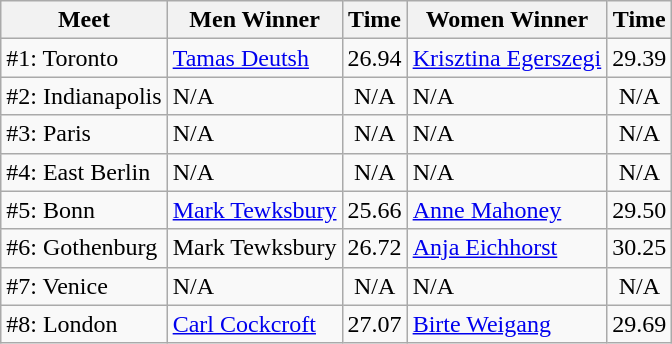<table class=wikitable>
<tr>
<th>Meet</th>
<th>Men Winner</th>
<th>Time</th>
<th>Women Winner</th>
<th>Time</th>
</tr>
<tr>
<td>#1: Toronto</td>
<td> <a href='#'>Tamas Deutsh</a></td>
<td align=center>26.94</td>
<td> <a href='#'>Krisztina Egerszegi</a></td>
<td align=center>29.39</td>
</tr>
<tr>
<td>#2: Indianapolis</td>
<td>N/A</td>
<td align=center>N/A</td>
<td>N/A</td>
<td align=center>N/A</td>
</tr>
<tr>
<td>#3: Paris</td>
<td>N/A</td>
<td align=center>N/A</td>
<td>N/A</td>
<td align=center>N/A</td>
</tr>
<tr>
<td>#4: East Berlin</td>
<td>N/A</td>
<td align=center>N/A</td>
<td>N/A</td>
<td align=center>N/A</td>
</tr>
<tr>
<td>#5: Bonn</td>
<td> <a href='#'>Mark Tewksbury</a></td>
<td align=center>25.66</td>
<td> <a href='#'>Anne Mahoney</a></td>
<td align=center>29.50</td>
</tr>
<tr>
<td>#6: Gothenburg</td>
<td> Mark Tewksbury</td>
<td align=center>26.72</td>
<td> <a href='#'>Anja Eichhorst</a></td>
<td align=center>30.25</td>
</tr>
<tr>
<td>#7: Venice</td>
<td>N/A</td>
<td align=center>N/A</td>
<td>N/A</td>
<td align=center>N/A</td>
</tr>
<tr>
<td>#8: London</td>
<td> <a href='#'>Carl Cockcroft</a></td>
<td align=center>27.07</td>
<td> <a href='#'>Birte Weigang</a></td>
<td align=center>29.69</td>
</tr>
</table>
